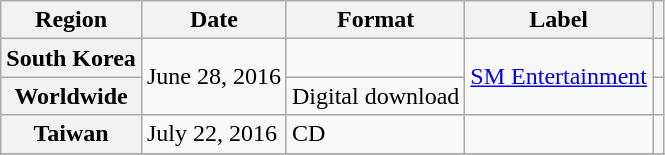<table class = "wikitable plainrowheaders">
<tr>
<th>Region</th>
<th>Date</th>
<th>Format</th>
<th>Label</th>
<th></th>
</tr>
<tr>
<th scope="row">South Korea</th>
<td rowspan=2>June 28, 2016</td>
<td></td>
<td rowspan="2"><a href='#'>SM Entertainment</a></td>
<td align=center></td>
</tr>
<tr>
<th scope="row">Worldwide</th>
<td>Digital download</td>
<td align=center></td>
</tr>
<tr>
<th scope="row">Taiwan</th>
<td>July 22, 2016</td>
<td>CD</td>
<td></td>
<td align="center"></td>
</tr>
<tr>
</tr>
</table>
